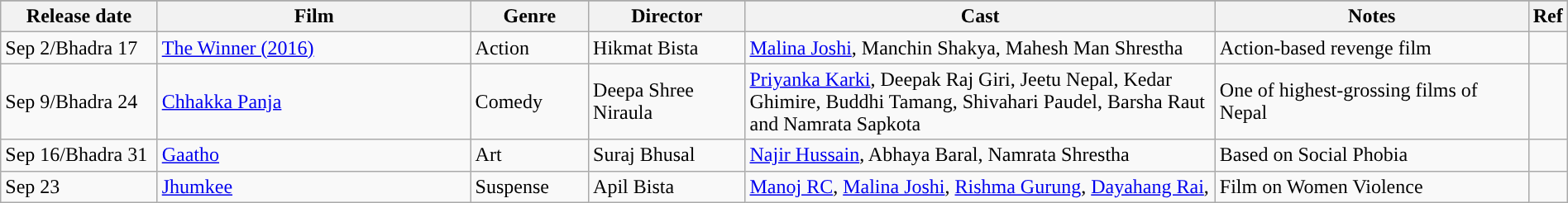<table class="wikitable sortable" style="width:100%">
<tr shor>
</tr>
<tr>
<th style="width:10%;">Release date</th>
<th style="width:20%;">Film</th>
<th !style="width:10%;">Genre</th>
<th style="width:10%;">Director</th>
<th style="width:30%;">Cast</th>
<th style="width:20%;">Notes</th>
<th style="width:2%;">Ref</th>
</tr>
<tr>
<td>Sep 2/Bhadra 17</td>
<td><a href='#'>The Winner (2016)</a></td>
<td>Action</td>
<td>Hikmat Bista</td>
<td><a href='#'>Malina Joshi</a>, Manchin Shakya, Mahesh Man Shrestha</td>
<td>Action-based revenge film</td>
<td></td>
</tr>
<tr>
<td>Sep 9/Bhadra 24</td>
<td><a href='#'>Chhakka Panja</a></td>
<td>Comedy</td>
<td>Deepa Shree Niraula</td>
<td><a href='#'>Priyanka Karki</a>, Deepak Raj Giri,  Jeetu Nepal, Kedar Ghimire, Buddhi Tamang, Shivahari Paudel, Barsha Raut and Namrata Sapkota</td>
<td>One of highest-grossing films of Nepal</td>
<td></td>
</tr>
<tr>
<td>Sep 16/Bhadra 31</td>
<td><a href='#'>Gaatho</a></td>
<td>Art</td>
<td>Suraj Bhusal</td>
<td><a href='#'>Najir Hussain</a>, Abhaya Baral, Namrata Shrestha</td>
<td>Based on Social Phobia</td>
<td></td>
</tr>
<tr>
<td>Sep 23</td>
<td><a href='#'>Jhumkee</a></td>
<td>Suspense</td>
<td>Apil Bista</td>
<td><a href='#'>Manoj RC</a>, <a href='#'>Malina Joshi</a>, <a href='#'>Rishma Gurung</a>, <a href='#'>Dayahang Rai</a>,</td>
<td>Film on Women Violence</td>
<td></td>
</tr>
</table>
